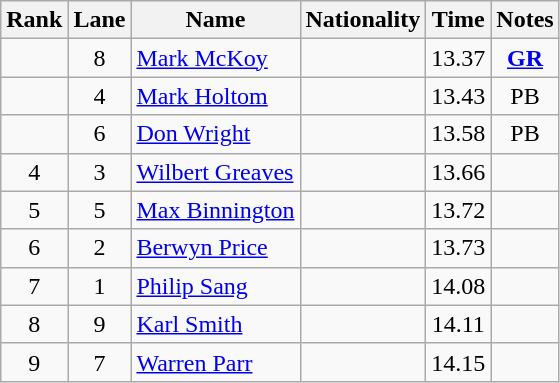<table class="wikitable sortable" style=" text-align:center">
<tr>
<th>Rank</th>
<th>Lane</th>
<th>Name</th>
<th>Nationality</th>
<th>Time</th>
<th>Notes</th>
</tr>
<tr>
<td></td>
<td>8</td>
<td align=left><a href='#'>Mark McKoy</a></td>
<td align=left></td>
<td>13.37</td>
<td><strong><a href='#'>GR</a></strong></td>
</tr>
<tr>
<td></td>
<td>4</td>
<td align=left><a href='#'>Mark Holtom</a></td>
<td align=left></td>
<td>13.43</td>
<td>PB</td>
</tr>
<tr>
<td></td>
<td>6</td>
<td align=left><a href='#'>Don Wright</a></td>
<td align=left></td>
<td>13.58</td>
<td>PB</td>
</tr>
<tr>
<td>4</td>
<td>3</td>
<td align=left><a href='#'>Wilbert Greaves</a></td>
<td align=left></td>
<td>13.66</td>
<td></td>
</tr>
<tr>
<td>5</td>
<td>5</td>
<td align=left><a href='#'>Max Binnington</a></td>
<td align=left></td>
<td>13.72</td>
<td></td>
</tr>
<tr>
<td>6</td>
<td>2</td>
<td align=left><a href='#'>Berwyn Price</a></td>
<td align=left></td>
<td>13.73</td>
<td></td>
</tr>
<tr>
<td>7</td>
<td>1</td>
<td align=left><a href='#'>Philip Sang</a></td>
<td align=left></td>
<td>14.08</td>
<td></td>
</tr>
<tr>
<td>8</td>
<td>9</td>
<td align=left><a href='#'>Karl Smith</a></td>
<td align=left></td>
<td>14.11</td>
<td></td>
</tr>
<tr>
<td>9</td>
<td>7</td>
<td align=left><a href='#'>Warren Parr</a></td>
<td align=left></td>
<td>14.15</td>
<td></td>
</tr>
</table>
